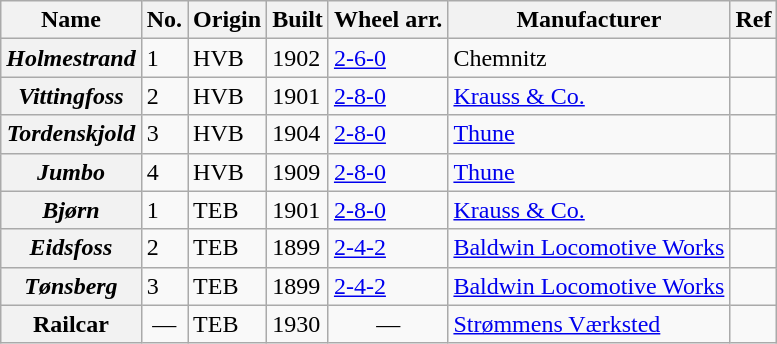<table class="wikitable sortable plainrowheaders">
<tr>
<th scope=col>Name</th>
<th scope=col>No.</th>
<th scope=col>Origin</th>
<th scope=col>Built</th>
<th scope=col>Wheel arr.</th>
<th scope=col>Manufacturer</th>
<th scope=col>Ref</th>
</tr>
<tr>
<th scope=row><em>Holmestrand</em></th>
<td>1</td>
<td>HVB</td>
<td>1902</td>
<td><a href='#'>2-6-0</a></td>
<td>Chemnitz</td>
<td align=center></td>
</tr>
<tr>
<th scope=row><em>Vittingfoss</em></th>
<td>2</td>
<td>HVB</td>
<td>1901</td>
<td><a href='#'>2-8-0</a></td>
<td><a href='#'>Krauss & Co.</a></td>
<td align=center></td>
</tr>
<tr>
<th scope=row><em>Tordenskjold</em></th>
<td>3</td>
<td>HVB</td>
<td>1904</td>
<td><a href='#'>2-8-0</a></td>
<td><a href='#'>Thune</a></td>
<td align=center></td>
</tr>
<tr>
<th scope=row><em>Jumbo</em></th>
<td>4</td>
<td>HVB</td>
<td>1909</td>
<td><a href='#'>2-8-0</a></td>
<td><a href='#'>Thune</a></td>
<td align=center></td>
</tr>
<tr>
<th scope=row><em>Bjørn</em></th>
<td>1</td>
<td>TEB</td>
<td>1901</td>
<td><a href='#'>2-8-0</a></td>
<td><a href='#'>Krauss & Co.</a></td>
<td align=center></td>
</tr>
<tr>
<th scope=row><em>Eidsfoss</em></th>
<td>2</td>
<td>TEB</td>
<td>1899</td>
<td><a href='#'>2-4-2</a></td>
<td><a href='#'>Baldwin Locomotive Works</a></td>
<td align=center></td>
</tr>
<tr>
<th scope=row><em>Tønsberg</em></th>
<td>3</td>
<td>TEB</td>
<td>1899</td>
<td><a href='#'>2-4-2</a></td>
<td><a href='#'>Baldwin Locomotive Works</a></td>
<td align=center></td>
</tr>
<tr>
<th scope=row>Railcar</th>
<td align=center>—</td>
<td>TEB</td>
<td>1930</td>
<td align=center>—</td>
<td><a href='#'>Strømmens Værksted</a></td>
<td align=center></td>
</tr>
</table>
